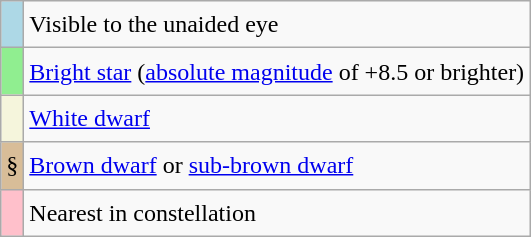<table class="wikitable sortable" style="font-size:1.00em; line-height:1.5em;">
<tr>
<td style="background-color: lightblue"></td>
<td>Visible to the unaided eye</td>
</tr>
<tr>
<td style="background-color: lightgreen"></td>
<td><a href='#'>Bright star</a> (<a href='#'>absolute magnitude</a> of +8.5 or brighter)</td>
</tr>
<tr>
<td style="background-color:#F5F5DC"></td>
<td><a href='#'>White dwarf</a></td>
</tr>
<tr>
<td style="background-color:#D8BD98">§</td>
<td><a href='#'>Brown dwarf</a> or <a href='#'>sub-brown dwarf</a></td>
</tr>
<tr>
<td style="background-color: pink"></td>
<td>Nearest in constellation</td>
</tr>
</table>
